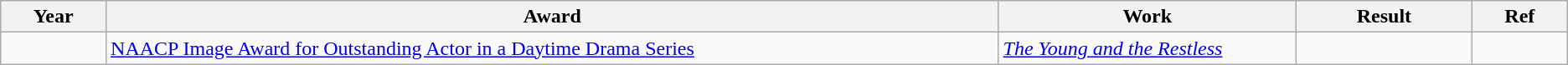<table class="wikitable sortable plainrowheaders">
<tr>
<th scope="col" style="width:0.5%;">Year</th>
<th scope="col" style="width:7%;">Award</th>
<th scope="col" style="width:2%;">Work</th>
<th scope="col" style="width:1%;">Result</th>
<th scope="col" style="width:0.5%;">Ref</th>
</tr>
<tr>
<td></td>
<td><a href='#'>NAACP Image Award for Outstanding Actor in a Daytime Drama Series</a></td>
<td><em><a href='#'>The Young and the Restless</a></em></td>
<td></td>
<td></td>
</tr>
</table>
